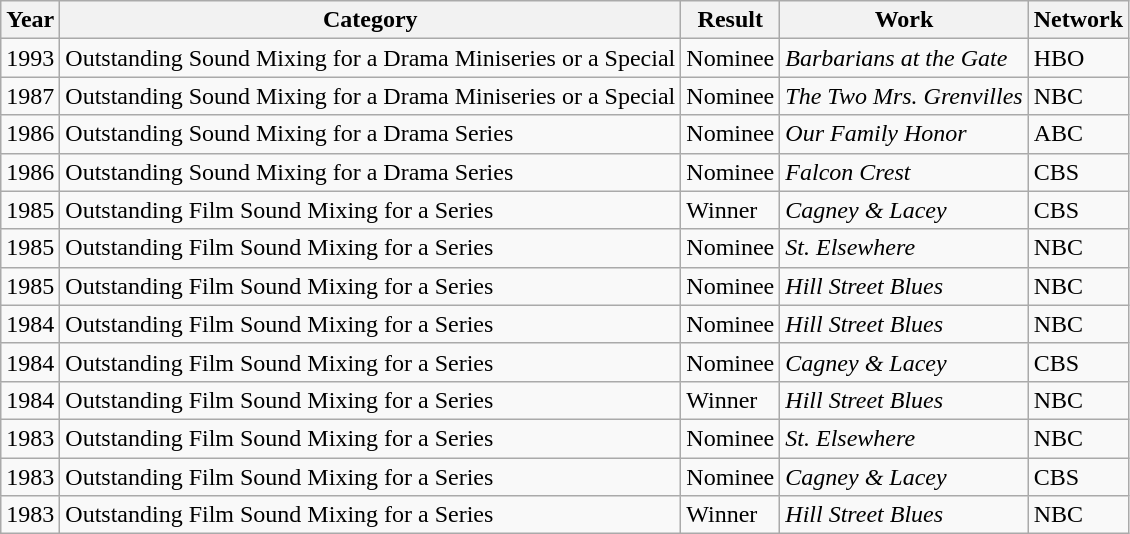<table class="wikitable sortable">
<tr>
<th>Year</th>
<th>Category</th>
<th>Result</th>
<th>Work</th>
<th>Network</th>
</tr>
<tr>
<td>1993</td>
<td>Outstanding Sound Mixing for a Drama Miniseries or a Special</td>
<td>Nominee</td>
<td><em>Barbarians at the Gate</em></td>
<td>HBO</td>
</tr>
<tr>
<td>1987</td>
<td>Outstanding Sound Mixing for a Drama Miniseries or a Special</td>
<td>Nominee</td>
<td><em>The Two Mrs. Grenvilles</em></td>
<td>NBC</td>
</tr>
<tr>
<td>1986</td>
<td>Outstanding Sound Mixing for a Drama Series</td>
<td>Nominee</td>
<td><em>Our Family Honor</em></td>
<td>ABC</td>
</tr>
<tr>
<td>1986</td>
<td>Outstanding Sound Mixing for a Drama Series</td>
<td>Nominee</td>
<td><em>Falcon Crest</em></td>
<td>CBS</td>
</tr>
<tr>
<td>1985</td>
<td>Outstanding Film Sound Mixing for a Series</td>
<td>Winner</td>
<td><em>Cagney & Lacey</em></td>
<td>CBS</td>
</tr>
<tr>
<td>1985</td>
<td>Outstanding Film Sound Mixing for a Series</td>
<td>Nominee</td>
<td><em>St. Elsewhere</em></td>
<td>NBC</td>
</tr>
<tr>
<td>1985</td>
<td>Outstanding Film Sound Mixing for a Series</td>
<td>Nominee</td>
<td><em>Hill Street Blues</em></td>
<td>NBC</td>
</tr>
<tr>
<td>1984</td>
<td>Outstanding Film Sound Mixing for a Series</td>
<td>Nominee</td>
<td><em>Hill Street Blues</em></td>
<td>NBC</td>
</tr>
<tr>
<td>1984</td>
<td>Outstanding Film Sound Mixing for a Series</td>
<td>Nominee</td>
<td><em>Cagney & Lacey</em></td>
<td>CBS</td>
</tr>
<tr>
<td>1984</td>
<td>Outstanding Film Sound Mixing for a Series</td>
<td>Winner</td>
<td><em>Hill Street Blues</em></td>
<td>NBC</td>
</tr>
<tr>
<td>1983</td>
<td>Outstanding Film Sound Mixing for a Series</td>
<td>Nominee</td>
<td><em>St. Elsewhere</em></td>
<td>NBC</td>
</tr>
<tr>
<td>1983</td>
<td>Outstanding Film Sound Mixing for a Series</td>
<td>Nominee</td>
<td><em>Cagney & Lacey</em></td>
<td>CBS</td>
</tr>
<tr>
<td>1983</td>
<td>Outstanding Film Sound Mixing for a Series</td>
<td>Winner</td>
<td><em>Hill Street Blues</em></td>
<td>NBC</td>
</tr>
</table>
